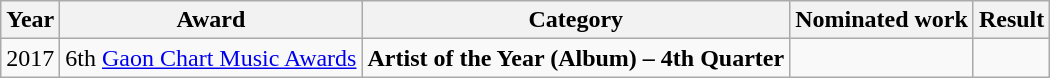<table class="wikitable">
<tr>
<th>Year</th>
<th>Award</th>
<th>Category</th>
<th>Nominated work</th>
<th>Result</th>
</tr>
<tr>
<td>2017</td>
<td>6th <a href='#'>Gaon Chart Music Awards</a></td>
<td><strong>Artist of the Year (Album) – 4th Quarter</strong></td>
<td></td>
<td></td>
</tr>
</table>
